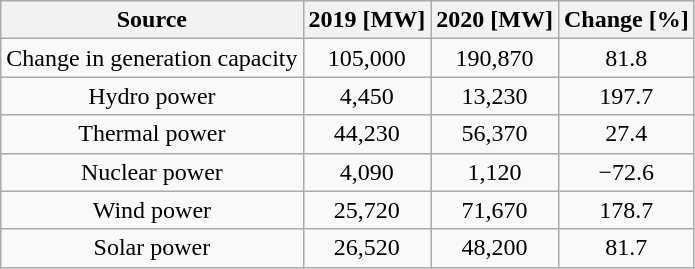<table class="wikitable" style="text-align:center">
<tr>
<th>Source</th>
<th>2019 [MW]</th>
<th>2020 [MW]</th>
<th>Change [%]</th>
</tr>
<tr>
<td>Change in generation capacity</td>
<td>105,000</td>
<td>190,870</td>
<td>81.8</td>
</tr>
<tr>
<td>Hydro power</td>
<td>4,450</td>
<td>13,230</td>
<td>197.7</td>
</tr>
<tr>
<td>Thermal power</td>
<td>44,230</td>
<td>56,370</td>
<td>27.4</td>
</tr>
<tr>
<td>Nuclear power</td>
<td>4,090</td>
<td>1,120</td>
<td>−72.6</td>
</tr>
<tr>
<td>Wind power</td>
<td>25,720</td>
<td>71,670</td>
<td>178.7</td>
</tr>
<tr>
<td>Solar power</td>
<td>26,520</td>
<td>48,200</td>
<td>81.7</td>
</tr>
</table>
